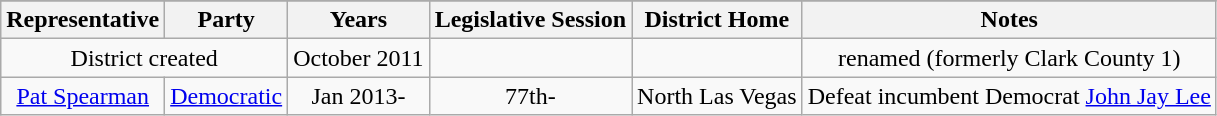<table class=wikitable style="text-align:center">
<tr>
</tr>
<tr>
<th>Representative</th>
<th>Party</th>
<th>Years</th>
<th>Legislative Session</th>
<th>District Home</th>
<th>Notes</th>
</tr>
<tr>
<td colspan=2>District created</td>
<td>October 2011</td>
<td></td>
<td></td>
<td>renamed (formerly Clark County 1)</td>
</tr>
<tr>
<td><a href='#'>Pat Spearman</a></td>
<td><a href='#'>Democratic</a></td>
<td>Jan 2013-</td>
<td>77th-</td>
<td>North Las Vegas</td>
<td>Defeat incumbent Democrat <a href='#'>John Jay Lee</a></td>
</tr>
</table>
